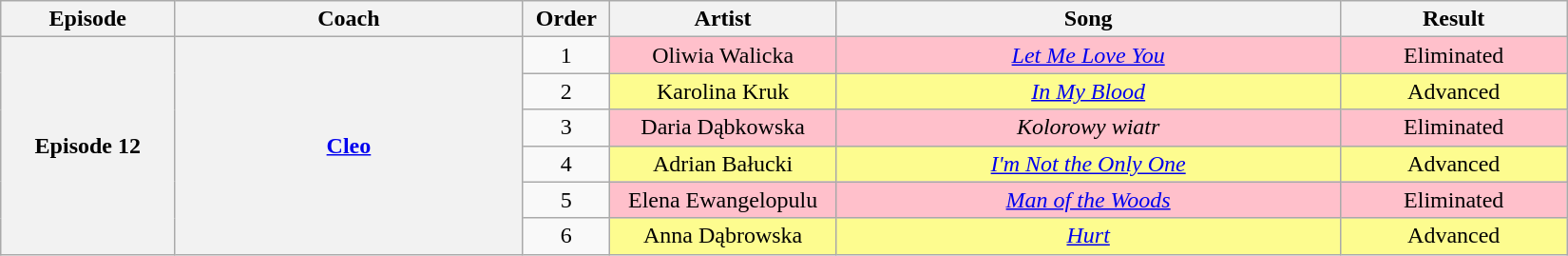<table class="wikitable" style="text-align: center; width:87%;">
<tr>
<th style="width:10%;">Episode</th>
<th style="width:20%;">Coach</th>
<th style="width:05%;">Order</th>
<th style="width:13%;">Artist</th>
<th style="width:29%;">Song</th>
<th style="width:13%;">Result</th>
</tr>
<tr>
<th rowspan="6">Episode 12<br><small></small></th>
<th rowspan="6"><a href='#'>Cleo</a></th>
<td>1</td>
<td style="background:pink;">Oliwia Walicka</td>
<td style="background:pink;"><em><a href='#'>Let Me Love You</a></em></td>
<td style="background:pink;">Eliminated</td>
</tr>
<tr>
<td>2</td>
<td style="background:#fdfc8f;">Karolina Kruk</td>
<td style="background:#fdfc8f;"><em><a href='#'>In My Blood</a></em></td>
<td style="background:#fdfc8f;">Advanced</td>
</tr>
<tr>
<td>3</td>
<td style="background:pink;">Daria Dąbkowska</td>
<td style="background:pink;"><em>Kolorowy wiatr</em></td>
<td style="background:pink;">Eliminated</td>
</tr>
<tr>
<td>4</td>
<td style="background:#fdfc8f;">Adrian Bałucki</td>
<td style="background:#fdfc8f;"><em><a href='#'>I'm Not the Only One</a></em></td>
<td style="background:#fdfc8f;">Advanced</td>
</tr>
<tr>
<td>5</td>
<td style="background:pink;">Elena Ewangelopulu</td>
<td style="background:pink;"><em><a href='#'>Man of the Woods</a></em></td>
<td style="background:pink;">Eliminated</td>
</tr>
<tr>
<td>6</td>
<td style="background:#fdfc8f;">Anna Dąbrowska</td>
<td style="background:#fdfc8f;"><em><a href='#'>Hurt</a></em></td>
<td style="background:#fdfc8f;">Advanced</td>
</tr>
</table>
